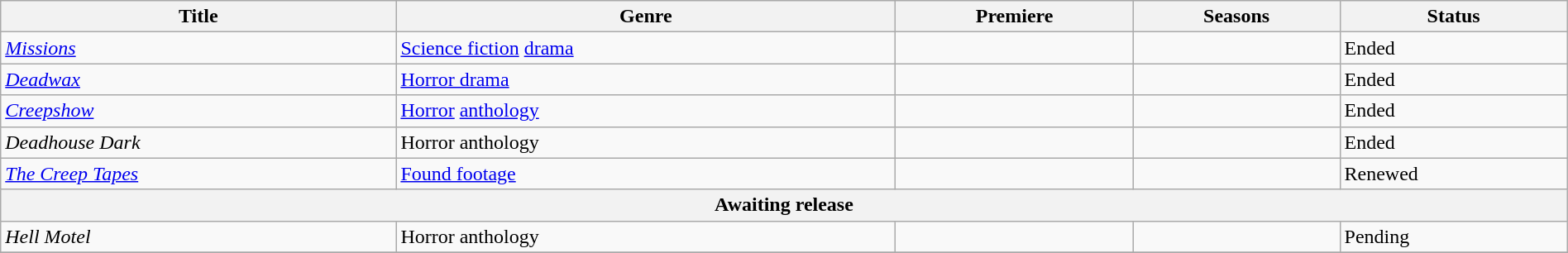<table class="wikitable sortable" style="width:100%;">
<tr>
<th>Title</th>
<th>Genre</th>
<th>Premiere</th>
<th>Seasons</th>
<th>Status</th>
</tr>
<tr>
<td><em><a href='#'>Missions</a></em></td>
<td><a href='#'>Science fiction</a> <a href='#'>drama</a></td>
<td></td>
<td></td>
<td>Ended</td>
</tr>
<tr>
<td><em><a href='#'>Deadwax</a></em></td>
<td><a href='#'>Horror drama</a></td>
<td></td>
<td></td>
<td>Ended</td>
</tr>
<tr>
<td><em><a href='#'>Creepshow</a></em></td>
<td><a href='#'>Horror</a> <a href='#'>anthology</a></td>
<td></td>
<td></td>
<td>Ended</td>
</tr>
<tr>
<td><em>Deadhouse Dark</em></td>
<td>Horror anthology</td>
<td></td>
<td></td>
<td>Ended</td>
</tr>
<tr>
<td><em><a href='#'>The Creep Tapes</a></em></td>
<td><a href='#'>Found footage</a></td>
<td></td>
<td></td>
<td>Renewed</td>
</tr>
<tr>
<th data-sort-value="zzz" colspan="5">Awaiting release</th>
</tr>
<tr>
<td><em>Hell Motel</em></td>
<td>Horror anthology</td>
<td></td>
<td></td>
<td>Pending</td>
</tr>
<tr>
</tr>
</table>
